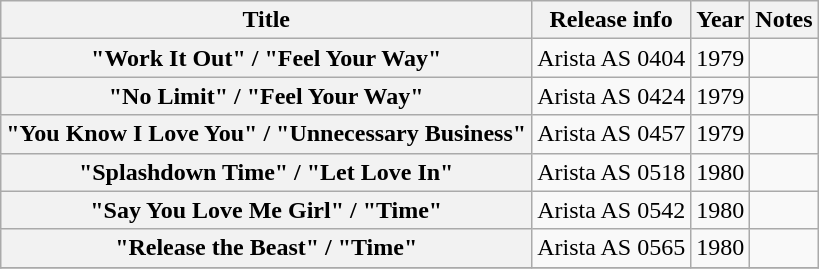<table class="wikitable plainrowheaders sortable">
<tr>
<th scope="col">Title</th>
<th scope="col">Release info</th>
<th scope="col">Year</th>
<th scope="col" class="unsortable">Notes</th>
</tr>
<tr>
<th scope="row">"Work It Out" / "Feel Your Way"</th>
<td>Arista AS 0404</td>
<td>1979</td>
<td></td>
</tr>
<tr>
<th scope="row">"No Limit" / "Feel Your Way"</th>
<td>Arista AS 0424</td>
<td>1979</td>
<td></td>
</tr>
<tr>
<th scope="row">"You Know I Love You" / "Unnecessary Business"</th>
<td>Arista AS 0457</td>
<td>1979</td>
<td></td>
</tr>
<tr>
<th scope="row">"Splashdown Time" / "Let Love In"</th>
<td>Arista AS 0518</td>
<td>1980</td>
<td></td>
</tr>
<tr>
<th scope="row">"Say You Love Me Girl" / "Time"</th>
<td>Arista AS 0542</td>
<td>1980</td>
<td></td>
</tr>
<tr>
<th scope="row">"Release the Beast" / "Time"</th>
<td>Arista AS 0565</td>
<td>1980</td>
<td></td>
</tr>
<tr>
</tr>
</table>
